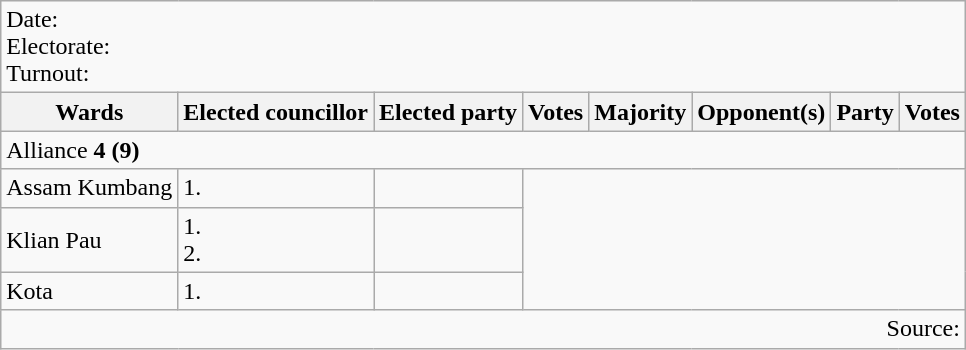<table class=wikitable>
<tr>
<td colspan=8>Date: <br>Electorate: <br>Turnout:</td>
</tr>
<tr>
<th>Wards</th>
<th>Elected councillor</th>
<th>Elected party</th>
<th>Votes</th>
<th>Majority</th>
<th>Opponent(s)</th>
<th>Party</th>
<th>Votes</th>
</tr>
<tr>
<td colspan=8>Alliance <strong>4 (9)</strong> </td>
</tr>
<tr>
<td>Assam Kumbang</td>
<td>1.</td>
<td></td>
</tr>
<tr>
<td>Klian Pau</td>
<td>1.<br>2.</td>
<td></td>
</tr>
<tr>
<td>Kota</td>
<td>1.</td>
<td></td>
</tr>
<tr>
<td colspan=8 align=right>Source: </td>
</tr>
</table>
